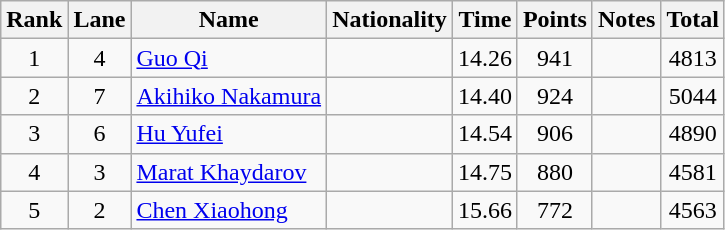<table class="wikitable sortable" style="text-align:center">
<tr>
<th>Rank</th>
<th>Lane</th>
<th>Name</th>
<th>Nationality</th>
<th>Time</th>
<th>Points</th>
<th>Notes</th>
<th>Total</th>
</tr>
<tr>
<td>1</td>
<td>4</td>
<td align="left"><a href='#'>Guo Qi</a></td>
<td align=left></td>
<td>14.26</td>
<td>941</td>
<td></td>
<td>4813</td>
</tr>
<tr>
<td>2</td>
<td>7</td>
<td align="left"><a href='#'>Akihiko Nakamura</a></td>
<td align=left></td>
<td>14.40</td>
<td>924</td>
<td></td>
<td>5044</td>
</tr>
<tr>
<td>3</td>
<td>6</td>
<td align="left"><a href='#'>Hu Yufei</a></td>
<td align=left></td>
<td>14.54</td>
<td>906</td>
<td></td>
<td>4890</td>
</tr>
<tr>
<td>4</td>
<td>3</td>
<td align="left"><a href='#'>Marat Khaydarov</a></td>
<td align=left></td>
<td>14.75</td>
<td>880</td>
<td></td>
<td>4581</td>
</tr>
<tr>
<td>5</td>
<td>2</td>
<td align="left"><a href='#'>Chen Xiaohong</a></td>
<td align=left></td>
<td>15.66</td>
<td>772</td>
<td></td>
<td>4563</td>
</tr>
</table>
